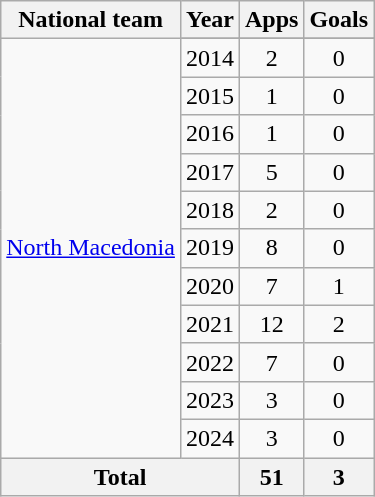<table class=wikitable style=text-align:center>
<tr>
<th>National team</th>
<th>Year</th>
<th>Apps</th>
<th>Goals</th>
</tr>
<tr>
<td rowspan=12><a href='#'>North Macedonia</a></td>
</tr>
<tr>
<td>2014</td>
<td>2</td>
<td>0</td>
</tr>
<tr>
<td>2015</td>
<td>1</td>
<td>0</td>
</tr>
<tr>
<td>2016</td>
<td>1</td>
<td>0</td>
</tr>
<tr>
<td>2017</td>
<td>5</td>
<td>0</td>
</tr>
<tr>
<td>2018</td>
<td>2</td>
<td>0</td>
</tr>
<tr>
<td>2019</td>
<td>8</td>
<td>0</td>
</tr>
<tr>
<td>2020</td>
<td>7</td>
<td>1</td>
</tr>
<tr>
<td>2021</td>
<td>12</td>
<td>2</td>
</tr>
<tr>
<td>2022</td>
<td>7</td>
<td>0</td>
</tr>
<tr>
<td>2023</td>
<td>3</td>
<td>0</td>
</tr>
<tr>
<td>2024</td>
<td>3</td>
<td>0</td>
</tr>
<tr>
<th colspan=2>Total</th>
<th>51</th>
<th>3</th>
</tr>
</table>
